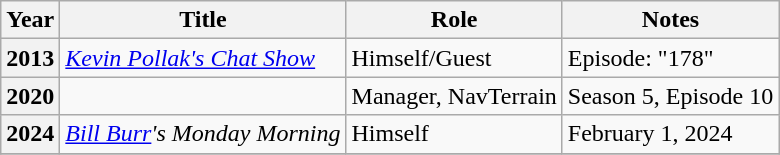<table class="wikitable plainrowheaders">
<tr>
<th scope="col">Year</th>
<th scope="col">Title</th>
<th scope="col">Role</th>
<th scope="col" class="unsortable">Notes</th>
</tr>
<tr>
<th scope="row">2013</th>
<td><em><a href='#'>Kevin Pollak's Chat Show</a></em></td>
<td>Himself/Guest</td>
<td>Episode: "178"</td>
</tr>
<tr>
<th scope="row">2020</th>
<td><em></em></td>
<td>Manager, NavTerrain</td>
<td>Season 5, Episode 10</td>
</tr>
<tr>
<th scope="row">2024</th>
<td><em><a href='#'>Bill Burr</a>'s Monday Morning</em></td>
<td>Himself</td>
<td>February 1, 2024</td>
</tr>
<tr>
</tr>
</table>
